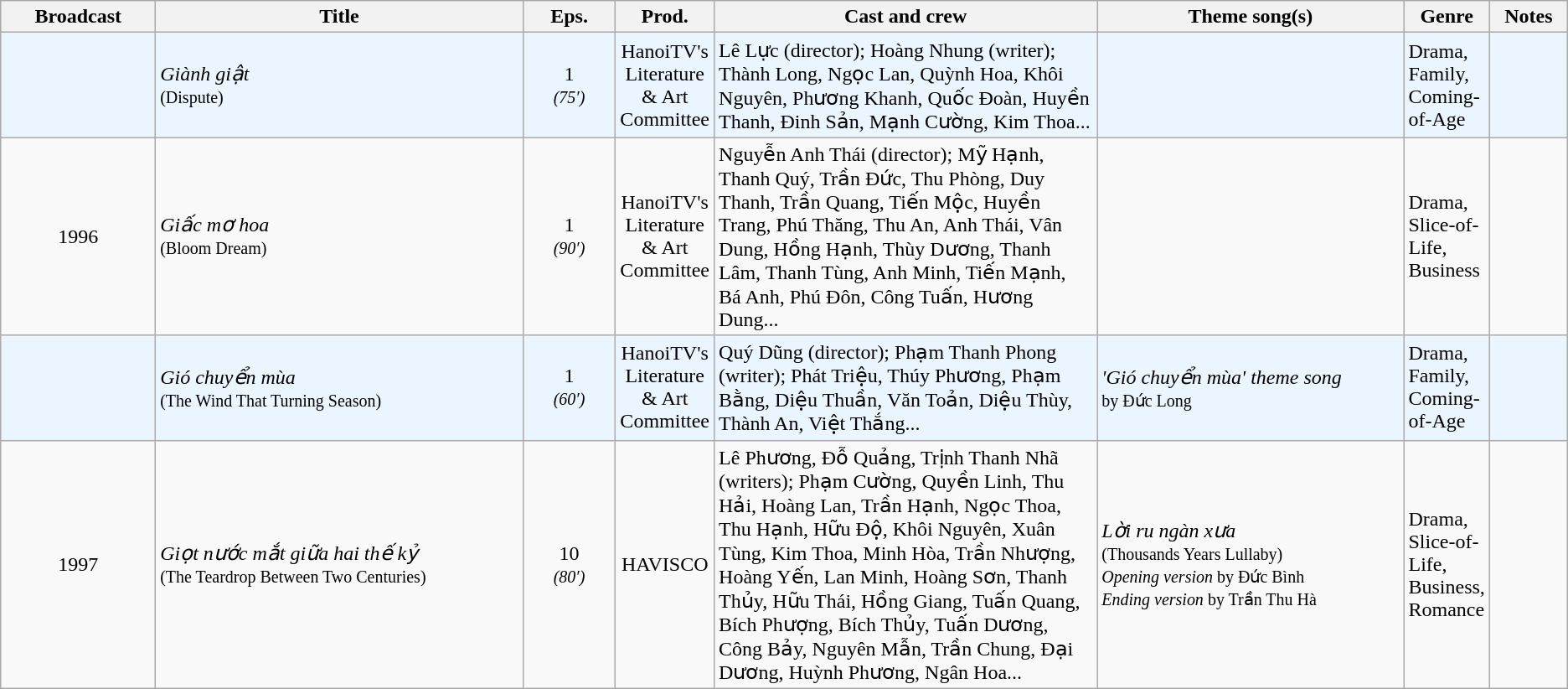<table class="wikitable sortable">
<tr>
<th style="width:10%;">Broadcast</th>
<th style="width:24%;">Title</th>
<th style="width:6%;">Eps.</th>
<th style="width:5%;">Prod.</th>
<th style="width:25%;">Cast and crew</th>
<th style="width:20%;">Theme song(s)</th>
<th style="width:5%;">Genre</th>
<th style="width:5%;">Notes</th>
</tr>
<tr ---- bgcolor="#ebf5ff">
<td style="text-align:center;"></td>
<td><em>Giành giật</em> <br><small>(Dispute)</small></td>
<td style="text-align:center;">1<br><small><em>(75′)</em></small></td>
<td style="text-align:center;">HanoiTV's Literature & Art Committee</td>
<td>Lê Lực (director); Hoàng Nhung (writer); Thành Long, Ngọc Lan, Quỳnh Hoa, Khôi Nguyên, Phương Khanh, Quốc Đoàn, Huyền Thanh, Đinh Sản, Mạnh Cường, Kim Thoa...</td>
<td></td>
<td>Drama, Family, Coming-of-Age</td>
<td></td>
</tr>
<tr>
<td style="text-align:center;">1996 <br></td>
<td><em>Giấc mơ hoa</em> <br><small>(Bloom Dream)</small></td>
<td style="text-align:center;">1<br><small><em>(90′)</em></small></td>
<td style="text-align:center;">HanoiTV's Literature & Art Committee</td>
<td>Nguyễn Anh Thái (director); Mỹ Hạnh, Thanh Quý, Trần Đức, Thu Phòng, Duy Thanh, Trần Quang, Tiến Mộc, Huyền Trang, Phú Thăng, Thu An, Anh Thái, Vân Dung, Hồng Hạnh, Thùy Dương, Thanh Lâm, Thanh Tùng, Anh Minh, Tiến Mạnh, Bá Anh, Phú Đôn, Công Tuấn, Hương Dung...</td>
<td></td>
<td>Drama, Slice-of-Life, Business</td>
<td></td>
</tr>
<tr ---- bgcolor="#ebf5ff">
<td style="text-align:center;"></td>
<td><em>Gió chuyển mùa</em> <br><small>(The Wind That Turning Season)</small></td>
<td style="text-align:center;">1<br><small><em>(60′)</em></small></td>
<td style="text-align:center;">HanoiTV's Literature & Art Committee</td>
<td>Quý Dũng (director); Phạm Thanh Phong (writer); Phát Triệu, Thúy Phương, Phạm Bằng, Diệu Thuần, Văn Toản, Diệu Thùy, Thành An, Việt Thắng...</td>
<td><em> 'Gió chuyển mùa' theme song</em><br><small>by Đức Long</small></td>
<td>Drama, Family, Coming-of-Age</td>
<td></td>
</tr>
<tr>
<td style="text-align:center;">1997 <br></td>
<td><em>Giọt nước mắt giữa hai thế kỷ</em> <br><small>(The Teardrop Between Two Centuries)</small></td>
<td style="text-align:center;">10<br><small><em>(80′)</em></small></td>
<td style="text-align:center;">HAVISCO</td>
<td> Lê Phương, Đỗ Quảng, Trịnh Thanh Nhã (writers); Phạm Cường, Quyền Linh, Thu Hải, Hoàng Lan, Trần Hạnh, Ngọc Thoa, Thu Hạnh, Hữu Độ, Khôi Nguyên, Xuân Tùng, Kim Thoa, Minh Hòa, Trần Nhượng, Hoàng Yến, Lan Minh, Hoàng Sơn, Thanh Thủy, Hữu Thái, Hồng Giang, Tuấn Quang, Bích Phượng, Bích Thủy, Tuấn Dương, Công Bảy, Nguyên Mẫn, Trần Chung, Đại Dương, Huỳnh Phương, Ngân Hoa...</td>
<td><em>Lời ru ngàn xưa</em><br><small>(Thousands Years Lullaby)<br><em>Opening version</em> by Đức Bình<br><em>Ending version</em> by Trần Thu Hà</small></td>
<td>Drama, Slice-of-Life, Business, Romance</td>
<td></td>
</tr>
</table>
